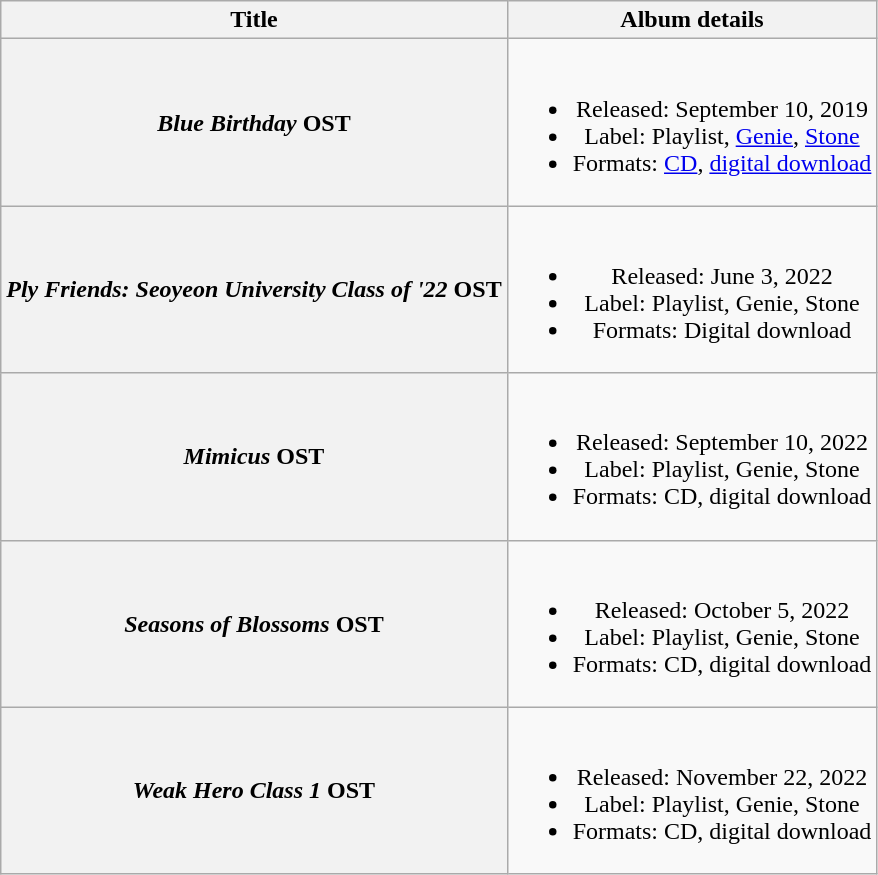<table class="wikitable plainrowheaders" style="text-align:center;">
<tr>
<th scope="col">Title</th>
<th scope="col">Album details</th>
</tr>
<tr>
<th scope="row"><em>Blue Birthday</em> OST</th>
<td><br><ul><li>Released: September 10, 2019</li><li>Label: Playlist, <a href='#'>Genie</a>, <a href='#'>Stone</a></li><li>Formats: <a href='#'>CD</a>, <a href='#'>digital download</a></li></ul></td>
</tr>
<tr>
<th scope="row"><em>Ply Friends: Seoyeon University Class of '22</em> OST</th>
<td><br><ul><li>Released: June 3, 2022</li><li>Label: Playlist, Genie, Stone</li><li>Formats: Digital download</li></ul></td>
</tr>
<tr>
<th scope="row"><em>Mimicus</em> OST</th>
<td><br><ul><li>Released: September 10, 2022</li><li>Label: Playlist, Genie, Stone</li><li>Formats: CD, digital download</li></ul></td>
</tr>
<tr>
<th scope="row"><em>Seasons of Blossoms</em> OST</th>
<td><br><ul><li>Released: October 5, 2022</li><li>Label: Playlist, Genie, Stone</li><li>Formats: CD, digital download</li></ul></td>
</tr>
<tr>
<th scope="row"><em>Weak Hero Class 1</em> OST</th>
<td><br><ul><li>Released: November 22, 2022</li><li>Label: Playlist, Genie, Stone</li><li>Formats: CD, digital download</li></ul></td>
</tr>
</table>
